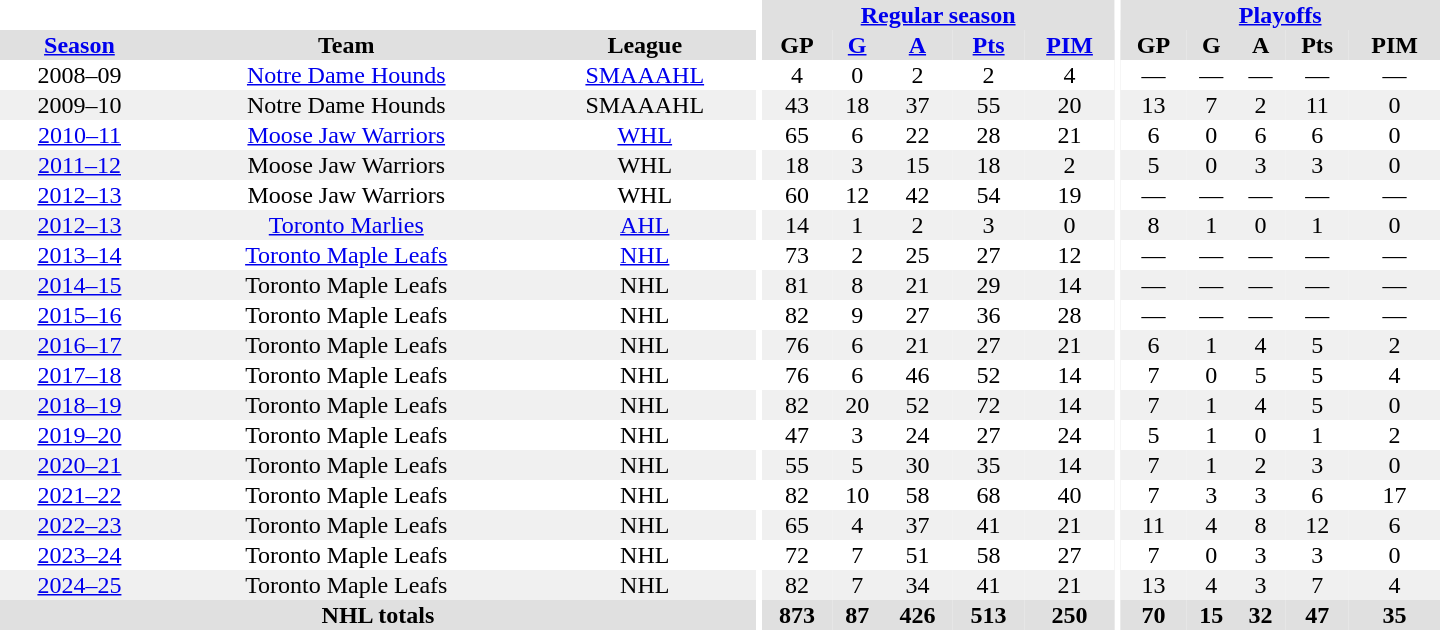<table border="0" cellpadding="1" cellspacing="0" style="text-align:center; width:60em">
<tr bgcolor="#e0e0e0">
<th colspan="3"  bgcolor="#ffffff"></th>
<th rowspan="101" bgcolor="#ffffff"></th>
<th colspan="5"><a href='#'>Regular season</a></th>
<th rowspan="101" bgcolor="#ffffff"></th>
<th colspan="5"><a href='#'>Playoffs</a></th>
</tr>
<tr bgcolor="#e0e0e0">
<th><a href='#'>Season</a></th>
<th>Team</th>
<th>League</th>
<th>GP</th>
<th><a href='#'>G</a></th>
<th><a href='#'>A</a></th>
<th><a href='#'>Pts</a></th>
<th><a href='#'>PIM</a></th>
<th>GP</th>
<th>G</th>
<th>A</th>
<th>Pts</th>
<th>PIM</th>
</tr>
<tr>
<td>2008–09</td>
<td><a href='#'>Notre Dame Hounds</a></td>
<td><a href='#'>SMAAAHL</a></td>
<td>4</td>
<td>0</td>
<td>2</td>
<td>2</td>
<td>4</td>
<td>—</td>
<td>—</td>
<td>—</td>
<td>—</td>
<td>—</td>
</tr>
<tr bgcolor="#f0f0f0">
<td>2009–10</td>
<td>Notre Dame Hounds</td>
<td>SMAAAHL</td>
<td>43</td>
<td>18</td>
<td>37</td>
<td>55</td>
<td>20</td>
<td>13</td>
<td>7</td>
<td>2</td>
<td>11</td>
<td>0</td>
</tr>
<tr>
<td><a href='#'>2010–11</a></td>
<td><a href='#'>Moose Jaw Warriors</a></td>
<td><a href='#'>WHL</a></td>
<td>65</td>
<td>6</td>
<td>22</td>
<td>28</td>
<td>21</td>
<td>6</td>
<td>0</td>
<td>6</td>
<td>6</td>
<td>0</td>
</tr>
<tr bgcolor="#f0f0f0">
<td><a href='#'>2011–12</a></td>
<td>Moose Jaw Warriors</td>
<td>WHL</td>
<td>18</td>
<td>3</td>
<td>15</td>
<td>18</td>
<td>2</td>
<td>5</td>
<td>0</td>
<td>3</td>
<td>3</td>
<td>0</td>
</tr>
<tr>
<td><a href='#'>2012–13</a></td>
<td>Moose Jaw Warriors</td>
<td>WHL</td>
<td>60</td>
<td>12</td>
<td>42</td>
<td>54</td>
<td>19</td>
<td>—</td>
<td>—</td>
<td>—</td>
<td>—</td>
<td>—</td>
</tr>
<tr bgcolor="#f0f0f0">
<td><a href='#'>2012–13</a></td>
<td><a href='#'>Toronto Marlies</a></td>
<td><a href='#'>AHL</a></td>
<td>14</td>
<td>1</td>
<td>2</td>
<td>3</td>
<td>0</td>
<td>8</td>
<td>1</td>
<td>0</td>
<td>1</td>
<td>0</td>
</tr>
<tr>
<td><a href='#'>2013–14</a></td>
<td><a href='#'>Toronto Maple Leafs</a></td>
<td><a href='#'>NHL</a></td>
<td>73</td>
<td>2</td>
<td>25</td>
<td>27</td>
<td>12</td>
<td>—</td>
<td>—</td>
<td>—</td>
<td>—</td>
<td>—</td>
</tr>
<tr bgcolor="#f0f0f0">
<td><a href='#'>2014–15</a></td>
<td>Toronto Maple Leafs</td>
<td>NHL</td>
<td>81</td>
<td>8</td>
<td>21</td>
<td>29</td>
<td>14</td>
<td>—</td>
<td>—</td>
<td>—</td>
<td>—</td>
<td>—</td>
</tr>
<tr>
<td><a href='#'>2015–16</a></td>
<td>Toronto Maple Leafs</td>
<td>NHL</td>
<td>82</td>
<td>9</td>
<td>27</td>
<td>36</td>
<td>28</td>
<td>—</td>
<td>—</td>
<td>—</td>
<td>—</td>
<td>—</td>
</tr>
<tr bgcolor="#f0f0f0">
<td><a href='#'>2016–17</a></td>
<td>Toronto Maple Leafs</td>
<td>NHL</td>
<td>76</td>
<td>6</td>
<td>21</td>
<td>27</td>
<td>21</td>
<td>6</td>
<td>1</td>
<td>4</td>
<td>5</td>
<td>2</td>
</tr>
<tr>
<td><a href='#'>2017–18</a></td>
<td>Toronto Maple Leafs</td>
<td>NHL</td>
<td>76</td>
<td>6</td>
<td>46</td>
<td>52</td>
<td>14</td>
<td>7</td>
<td>0</td>
<td>5</td>
<td>5</td>
<td>4</td>
</tr>
<tr bgcolor="#f0f0f0">
<td><a href='#'>2018–19</a></td>
<td>Toronto Maple Leafs</td>
<td>NHL</td>
<td>82</td>
<td>20</td>
<td>52</td>
<td>72</td>
<td>14</td>
<td>7</td>
<td>1</td>
<td>4</td>
<td>5</td>
<td>0</td>
</tr>
<tr>
<td><a href='#'>2019–20</a></td>
<td>Toronto Maple Leafs</td>
<td>NHL</td>
<td>47</td>
<td>3</td>
<td>24</td>
<td>27</td>
<td>24</td>
<td>5</td>
<td>1</td>
<td>0</td>
<td>1</td>
<td>2</td>
</tr>
<tr>
</tr>
<tr bgcolor="#f0f0f0">
<td><a href='#'>2020–21</a></td>
<td>Toronto Maple Leafs</td>
<td>NHL</td>
<td>55</td>
<td>5</td>
<td>30</td>
<td>35</td>
<td>14</td>
<td>7</td>
<td>1</td>
<td>2</td>
<td>3</td>
<td>0</td>
</tr>
<tr>
<td><a href='#'>2021–22</a></td>
<td>Toronto Maple Leafs</td>
<td>NHL</td>
<td>82</td>
<td>10</td>
<td>58</td>
<td>68</td>
<td>40</td>
<td>7</td>
<td>3</td>
<td>3</td>
<td>6</td>
<td>17</td>
</tr>
<tr bgcolor="#f0f0f0">
<td><a href='#'>2022–23</a></td>
<td>Toronto Maple Leafs</td>
<td>NHL</td>
<td>65</td>
<td>4</td>
<td>37</td>
<td>41</td>
<td>21</td>
<td>11</td>
<td>4</td>
<td>8</td>
<td>12</td>
<td>6</td>
</tr>
<tr>
<td><a href='#'>2023–24</a></td>
<td>Toronto Maple Leafs</td>
<td>NHL</td>
<td>72</td>
<td>7</td>
<td>51</td>
<td>58</td>
<td>27</td>
<td>7</td>
<td>0</td>
<td>3</td>
<td>3</td>
<td>0</td>
</tr>
<tr bgcolor="#f0f0f0">
<td><a href='#'>2024–25</a></td>
<td>Toronto Maple Leafs</td>
<td>NHL</td>
<td>82</td>
<td>7</td>
<td>34</td>
<td>41</td>
<td>21</td>
<td>13</td>
<td>4</td>
<td>3</td>
<td>7</td>
<td>4</td>
</tr>
<tr style="background:#e0e0e0;">
<th colspan="3">NHL totals</th>
<th>873</th>
<th>87</th>
<th>426</th>
<th>513</th>
<th>250</th>
<th>70</th>
<th>15</th>
<th>32</th>
<th>47</th>
<th>35</th>
</tr>
</table>
